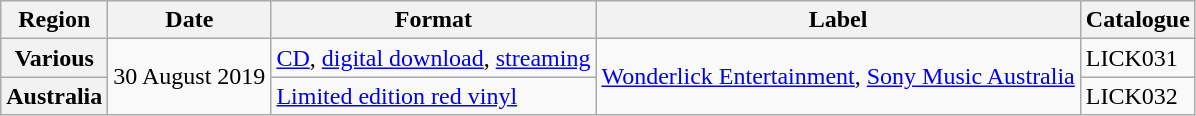<table class="wikitable plainrowheaders">
<tr>
<th scope="col">Region</th>
<th scope="col">Date</th>
<th scope="col">Format</th>
<th scope="col">Label</th>
<th scope="col">Catalogue</th>
</tr>
<tr>
<th scope="row">Various</th>
<td scope="row" rowspan="2">30 August 2019</td>
<td><a href='#'>CD</a>, <a href='#'>digital download</a>, <a href='#'>streaming</a></td>
<td rowspan="2"><a href='#'>Wonderlick Entertainment</a>, <a href='#'>Sony Music Australia</a></td>
<td>LICK031</td>
</tr>
<tr>
<th scope="row">Australia</th>
<td><a href='#'>Limited edition red vinyl</a></td>
<td>LICK032</td>
</tr>
</table>
